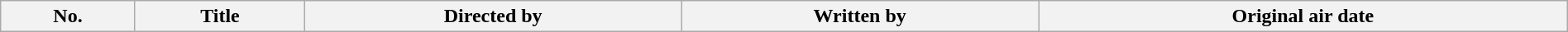<table class="wikitable plainrowheaders" style="width:100%; background:#fff;">
<tr>
<th style="background:#;">No.</th>
<th style="background:#;">Title</th>
<th style="background:#;">Directed by</th>
<th style="background:#;">Written by</th>
<th style="background:#;">Original air date<br>






























</th>
</tr>
</table>
